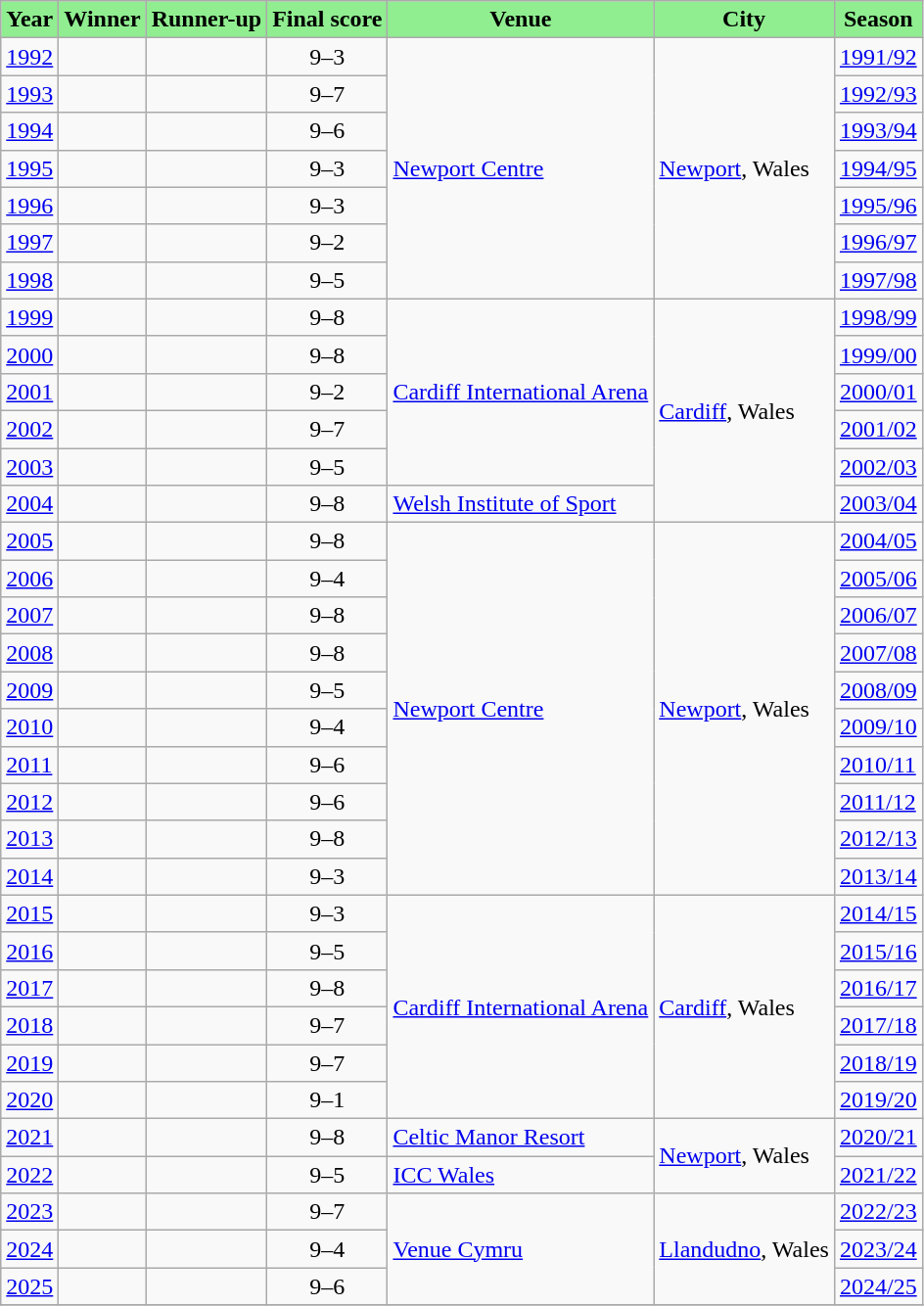<table class="wikitable">
<tr>
<th style="text-align: center; background-color: #90EE90">Year</th>
<th style="text-align: center; background-color: #90EE90">Winner</th>
<th style="text-align: center; background-color: #90EE90">Runner-up</th>
<th style="text-align: center; background-color: #90EE90">Final score</th>
<th style="text-align: center; background-color: #90EE90">Venue</th>
<th style="text-align: center; background-color: #90EE90">City</th>
<th style="text-align: center; background-color: #90EE90">Season</th>
</tr>
<tr>
<td><a href='#'>1992</a></td>
<td></td>
<td></td>
<td style="text-align: center">9–3</td>
<td rowspan=7><a href='#'>Newport Centre</a></td>
<td rowspan=7><a href='#'>Newport</a>, Wales</td>
<td><a href='#'>1991/92</a></td>
</tr>
<tr>
<td><a href='#'>1993</a></td>
<td></td>
<td></td>
<td style="text-align: center">9–7</td>
<td><a href='#'>1992/93</a></td>
</tr>
<tr>
<td><a href='#'>1994</a></td>
<td></td>
<td></td>
<td style="text-align: center">9–6</td>
<td><a href='#'>1993/94</a></td>
</tr>
<tr>
<td><a href='#'>1995</a></td>
<td></td>
<td></td>
<td style="text-align: center">9–3</td>
<td><a href='#'>1994/95</a></td>
</tr>
<tr>
<td><a href='#'>1996</a></td>
<td></td>
<td></td>
<td style="text-align: center">9–3</td>
<td><a href='#'>1995/96</a></td>
</tr>
<tr>
<td><a href='#'>1997</a></td>
<td></td>
<td></td>
<td style="text-align: center">9–2</td>
<td><a href='#'>1996/97</a></td>
</tr>
<tr>
<td><a href='#'>1998</a></td>
<td></td>
<td></td>
<td style="text-align: center">9–5</td>
<td><a href='#'>1997/98</a></td>
</tr>
<tr>
<td><a href='#'>1999</a></td>
<td></td>
<td></td>
<td style="text-align: center">9–8</td>
<td rowspan=5><a href='#'>Cardiff International Arena</a></td>
<td rowspan=6><a href='#'>Cardiff</a>, Wales</td>
<td><a href='#'>1998/99</a></td>
</tr>
<tr>
<td><a href='#'>2000</a></td>
<td></td>
<td></td>
<td style="text-align: center">9–8</td>
<td><a href='#'>1999/00</a></td>
</tr>
<tr>
<td><a href='#'>2001</a></td>
<td></td>
<td></td>
<td style="text-align: center">9–2</td>
<td><a href='#'>2000/01</a></td>
</tr>
<tr>
<td><a href='#'>2002</a></td>
<td></td>
<td></td>
<td style="text-align: center">9–7</td>
<td><a href='#'>2001/02</a></td>
</tr>
<tr>
<td><a href='#'>2003</a></td>
<td></td>
<td></td>
<td style="text-align: center">9–5</td>
<td><a href='#'>2002/03</a></td>
</tr>
<tr>
<td><a href='#'>2004</a></td>
<td></td>
<td></td>
<td style="text-align: center">9–8</td>
<td><a href='#'>Welsh Institute of Sport</a></td>
<td><a href='#'>2003/04</a></td>
</tr>
<tr>
<td><a href='#'>2005</a></td>
<td></td>
<td></td>
<td style="text-align: center">9–8</td>
<td rowspan=10><a href='#'>Newport Centre</a></td>
<td rowspan=10><a href='#'>Newport</a>, Wales</td>
<td><a href='#'>2004/05</a></td>
</tr>
<tr>
<td><a href='#'>2006</a></td>
<td></td>
<td></td>
<td style="text-align: center">9–4</td>
<td><a href='#'>2005/06</a></td>
</tr>
<tr>
<td><a href='#'>2007</a></td>
<td></td>
<td></td>
<td style="text-align: center">9–8</td>
<td><a href='#'>2006/07</a></td>
</tr>
<tr>
<td><a href='#'>2008</a></td>
<td></td>
<td></td>
<td style="text-align: center">9–8</td>
<td><a href='#'>2007/08</a></td>
</tr>
<tr>
<td><a href='#'>2009</a></td>
<td></td>
<td></td>
<td style="text-align: center">9–5</td>
<td><a href='#'>2008/09</a></td>
</tr>
<tr>
<td><a href='#'>2010</a></td>
<td></td>
<td></td>
<td style="text-align: center">9–4</td>
<td><a href='#'>2009/10</a></td>
</tr>
<tr>
<td><a href='#'>2011</a></td>
<td></td>
<td></td>
<td style="text-align: center">9–6</td>
<td><a href='#'>2010/11</a></td>
</tr>
<tr>
<td><a href='#'>2012</a></td>
<td></td>
<td></td>
<td style="text-align: center">9–6</td>
<td><a href='#'>2011/12</a></td>
</tr>
<tr>
<td><a href='#'>2013</a></td>
<td></td>
<td></td>
<td style="text-align: center">9–8</td>
<td><a href='#'>2012/13</a></td>
</tr>
<tr>
<td><a href='#'>2014</a></td>
<td></td>
<td></td>
<td style="text-align: center">9–3</td>
<td><a href='#'>2013/14</a></td>
</tr>
<tr>
<td><a href='#'>2015</a></td>
<td></td>
<td></td>
<td style="text-align: center">9–3</td>
<td rowspan=6><a href='#'>Cardiff International Arena</a></td>
<td rowspan=6><a href='#'>Cardiff</a>, Wales</td>
<td><a href='#'>2014/15</a></td>
</tr>
<tr>
<td><a href='#'>2016</a></td>
<td></td>
<td></td>
<td style="text-align: center">9–5</td>
<td><a href='#'>2015/16</a></td>
</tr>
<tr>
<td><a href='#'>2017</a></td>
<td></td>
<td></td>
<td style="text-align: center">9–8</td>
<td><a href='#'>2016/17</a></td>
</tr>
<tr>
<td><a href='#'>2018</a></td>
<td></td>
<td></td>
<td style="text-align: center">9–7</td>
<td><a href='#'>2017/18</a></td>
</tr>
<tr>
<td><a href='#'>2019</a></td>
<td></td>
<td></td>
<td style="text-align: center">9–7</td>
<td><a href='#'>2018/19</a></td>
</tr>
<tr>
<td><a href='#'>2020</a></td>
<td></td>
<td></td>
<td style="text-align: center">9–1</td>
<td><a href='#'>2019/20</a></td>
</tr>
<tr>
<td><a href='#'>2021</a></td>
<td></td>
<td></td>
<td style="text-align: center">9–8</td>
<td><a href='#'>Celtic Manor Resort</a></td>
<td rowspan=2><a href='#'>Newport</a>, Wales</td>
<td><a href='#'>2020/21</a></td>
</tr>
<tr>
<td><a href='#'>2022</a></td>
<td></td>
<td></td>
<td style="text-align: center">9–5</td>
<td><a href='#'>ICC Wales</a></td>
<td><a href='#'>2021/22</a></td>
</tr>
<tr>
<td><a href='#'>2023</a></td>
<td></td>
<td></td>
<td style="text-align: center">9–7</td>
<td rowspan=3><a href='#'>Venue Cymru</a></td>
<td rowspan=3><a href='#'>Llandudno</a>, Wales</td>
<td><a href='#'>2022/23</a></td>
</tr>
<tr>
<td><a href='#'>2024</a></td>
<td></td>
<td></td>
<td style="text-align: center">9–4</td>
<td><a href='#'>2023/24</a></td>
</tr>
<tr>
<td><a href='#'>2025</a></td>
<td></td>
<td></td>
<td style="text-align: center">9–6</td>
<td><a href='#'>2024/25</a></td>
</tr>
<tr>
</tr>
</table>
